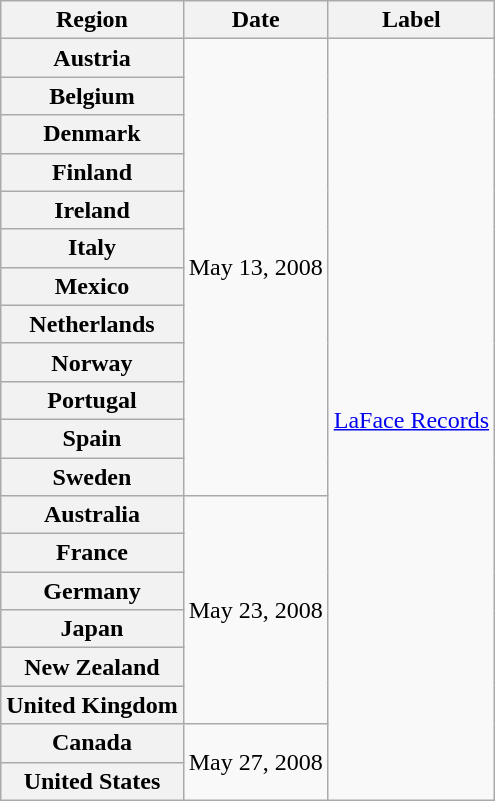<table class="wikitable plainrowheaders">
<tr>
<th scope="col">Region</th>
<th scope="col">Date</th>
<th scope="col">Label</th>
</tr>
<tr>
<th scope="row">Austria</th>
<td rowspan="12">May 13, 2008</td>
<td rowspan="20"><a href='#'>LaFace Records</a></td>
</tr>
<tr>
<th scope="row">Belgium</th>
</tr>
<tr>
<th scope="row">Denmark</th>
</tr>
<tr>
<th scope="row">Finland</th>
</tr>
<tr>
<th scope="row">Ireland</th>
</tr>
<tr>
<th scope="row">Italy</th>
</tr>
<tr>
<th scope="row">Mexico</th>
</tr>
<tr>
<th scope="row">Netherlands</th>
</tr>
<tr>
<th scope="row">Norway</th>
</tr>
<tr>
<th scope="row">Portugal</th>
</tr>
<tr>
<th scope="row">Spain</th>
</tr>
<tr>
<th scope="row">Sweden</th>
</tr>
<tr>
<th scope="row">Australia</th>
<td rowspan="6">May 23, 2008</td>
</tr>
<tr>
<th scope="row">France</th>
</tr>
<tr>
<th scope="row">Germany</th>
</tr>
<tr>
<th scope="row">Japan</th>
</tr>
<tr>
<th scope="row">New Zealand</th>
</tr>
<tr>
<th scope="row">United Kingdom</th>
</tr>
<tr>
<th scope="row">Canada</th>
<td rowspan="2">May 27, 2008</td>
</tr>
<tr>
<th scope="row">United States</th>
</tr>
</table>
